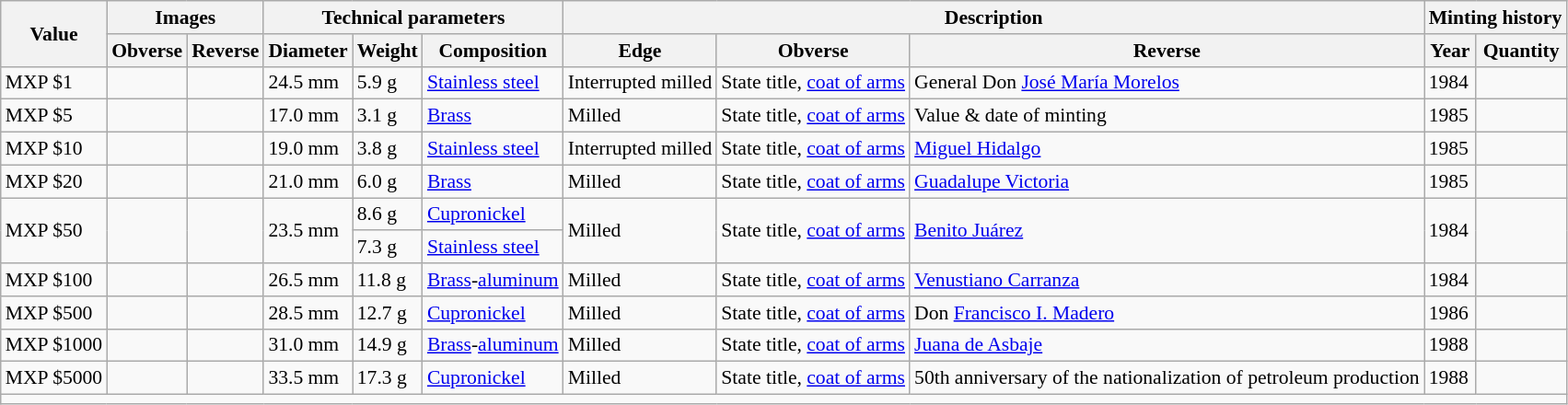<table class="wikitable" style="font-size:90%;">
<tr>
<th rowspan="2">Value</th>
<th colspan="2">Images</th>
<th colspan="3">Technical parameters</th>
<th colspan="3">Description</th>
<th colspan="3">Minting history</th>
</tr>
<tr>
<th>Obverse</th>
<th>Reverse</th>
<th>Diameter</th>
<th>Weight</th>
<th>Composition</th>
<th>Edge</th>
<th>Obverse</th>
<th>Reverse</th>
<th>Year</th>
<th>Quantity</th>
</tr>
<tr>
<td>MXP $1</td>
<td style="text-align:center;" rowspan=1></td>
<td style="text-align:center;"></td>
<td>24.5 mm</td>
<td>5.9 g</td>
<td><a href='#'>Stainless steel</a></td>
<td>Interrupted milled</td>
<td rowspan=1>State title, <a href='#'>coat of arms</a></td>
<td>General Don <a href='#'>José María Morelos</a></td>
<td>1984</td>
<td></td>
</tr>
<tr>
<td>MXP $5</td>
<td style="text-align:center;" rowspan=1></td>
<td style="text-align:center;"></td>
<td>17.0 mm</td>
<td>3.1 g</td>
<td><a href='#'>Brass</a></td>
<td>Milled</td>
<td rowspan=1>State title, <a href='#'>coat of arms</a></td>
<td>Value & date of minting</td>
<td>1985</td>
<td></td>
</tr>
<tr>
<td>MXP $10</td>
<td style="text-align:center;" rowspan=1></td>
<td style="text-align:center;"></td>
<td>19.0 mm</td>
<td>3.8 g</td>
<td><a href='#'>Stainless steel</a></td>
<td>Interrupted milled</td>
<td rowspan=1>State title, <a href='#'>coat of arms</a></td>
<td><a href='#'>Miguel Hidalgo</a></td>
<td>1985</td>
<td></td>
</tr>
<tr>
<td>MXP $20</td>
<td style="text-align:center;" rowspan=1></td>
<td style="text-align:center;"></td>
<td>21.0 mm</td>
<td>6.0 g</td>
<td><a href='#'>Brass</a></td>
<td>Milled</td>
<td rowspan=1>State title, <a href='#'>coat of arms</a></td>
<td><a href='#'>Guadalupe Victoria</a></td>
<td>1985</td>
<td></td>
</tr>
<tr>
<td rowspan=2>MXP $50</td>
<td style="text-align:center;" rowspan=2></td>
<td style="text-align:center;" rowspan=2></td>
<td rowspan=2>23.5 mm</td>
<td>8.6 g</td>
<td><a href='#'>Cupronickel</a></td>
<td rowspan=2>Milled</td>
<td rowspan=2>State title, <a href='#'>coat of arms</a></td>
<td rowspan=2><a href='#'>Benito Juárez</a></td>
<td rowspan=2>1984</td>
<td rowspan=2></td>
</tr>
<tr>
<td>7.3 g</td>
<td><a href='#'>Stainless steel</a></td>
</tr>
<tr>
<td>MXP $100</td>
<td style="text-align:center;" rowspan=1></td>
<td style="text-align:center;"></td>
<td>26.5 mm</td>
<td>11.8 g</td>
<td><a href='#'>Brass</a>-<a href='#'>aluminum</a></td>
<td>Milled</td>
<td rowspan=1>State title, <a href='#'>coat of arms</a></td>
<td><a href='#'>Venustiano Carranza</a></td>
<td>1984</td>
<td></td>
</tr>
<tr>
<td>MXP $500</td>
<td style="text-align:center;" rowspan=1></td>
<td style="text-align:center;"></td>
<td>28.5 mm</td>
<td>12.7 g</td>
<td><a href='#'>Cupronickel</a></td>
<td>Milled</td>
<td rowspan=1>State title, <a href='#'>coat of arms</a></td>
<td>Don <a href='#'>Francisco I. Madero</a></td>
<td>1986</td>
<td></td>
</tr>
<tr>
<td>MXP $1000</td>
<td style="text-align:center;" rowspan=1></td>
<td style="text-align:center;"></td>
<td>31.0 mm</td>
<td>14.9 g</td>
<td><a href='#'>Brass</a>-<a href='#'>aluminum</a></td>
<td>Milled</td>
<td rowspan=1>State title, <a href='#'>coat of arms</a></td>
<td><a href='#'>Juana de Asbaje</a></td>
<td>1988</td>
<td></td>
</tr>
<tr>
<td>MXP $5000</td>
<td style="text-align:center;" rowspan=1></td>
<td style="text-align:center;"></td>
<td>33.5 mm</td>
<td>17.3 g</td>
<td><a href='#'>Cupronickel</a></td>
<td>Milled</td>
<td rowspan=1>State title, <a href='#'>coat of arms</a></td>
<td>50th anniversary of the nationalization of petroleum production</td>
<td>1988</td>
<td></td>
</tr>
<tr>
<td colspan="11"></td>
</tr>
</table>
